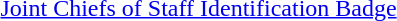<table>
<tr>
<td> <a href='#'>Joint Chiefs of Staff Identification Badge</a></td>
</tr>
</table>
